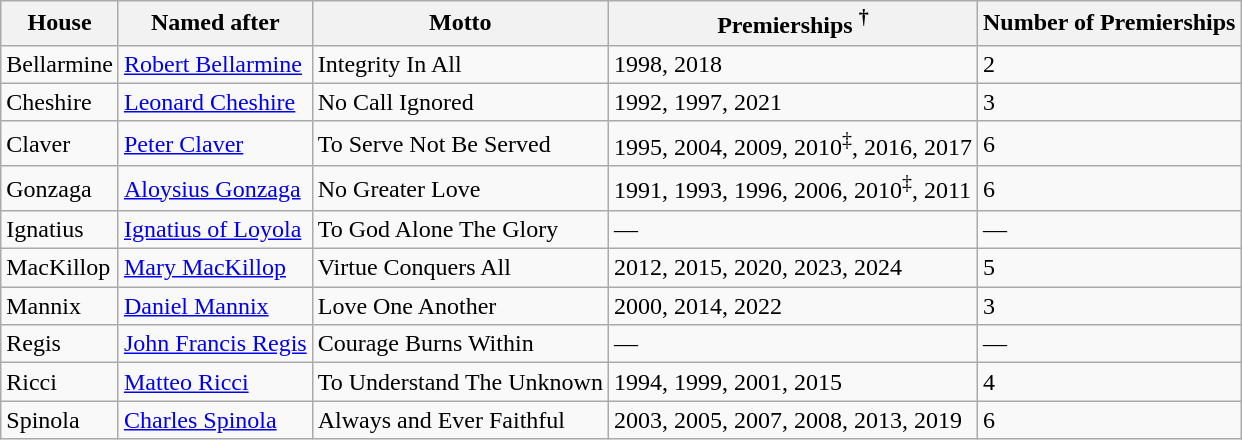<table class=wikitable>
<tr>
<th>House</th>
<th>Named after</th>
<th>Motto</th>
<th>Premierships <sup>†</sup></th>
<th>Number of Premierships</th>
</tr>
<tr>
<td> Bellarmine</td>
<td><a href='#'>Robert Bellarmine</a></td>
<td>Integrity In All</td>
<td>1998, 2018</td>
<td>2</td>
</tr>
<tr>
<td> Cheshire</td>
<td><a href='#'>Leonard Cheshire</a></td>
<td>No Call Ignored</td>
<td>1992, 1997, 2021</td>
<td>3</td>
</tr>
<tr>
<td> Claver</td>
<td><a href='#'>Peter Claver</a></td>
<td>To Serve Not Be Served</td>
<td>1995, 2004, 2009, 2010<sup>‡</sup>, 2016, 2017</td>
<td>6</td>
</tr>
<tr>
<td> Gonzaga</td>
<td><a href='#'>Aloysius Gonzaga</a></td>
<td>No Greater Love</td>
<td>1991, 1993, 1996, 2006, 2010<sup>‡</sup>, 2011</td>
<td>6</td>
</tr>
<tr>
<td> Ignatius</td>
<td><a href='#'>Ignatius of Loyola</a></td>
<td>To God Alone The Glory</td>
<td>—</td>
<td>—</td>
</tr>
<tr>
<td> MacKillop</td>
<td><a href='#'>Mary MacKillop</a></td>
<td>Virtue Conquers All</td>
<td>2012, 2015, 2020, 2023, 2024</td>
<td>5</td>
</tr>
<tr>
<td> Mannix</td>
<td><a href='#'>Daniel Mannix</a></td>
<td>Love One Another</td>
<td>2000, 2014, 2022</td>
<td>3</td>
</tr>
<tr>
<td> Regis</td>
<td><a href='#'>John Francis Regis</a></td>
<td>Courage Burns Within</td>
<td>—</td>
<td>—</td>
</tr>
<tr>
<td> Ricci</td>
<td><a href='#'>Matteo Ricci</a></td>
<td>To Understand The Unknown</td>
<td>1994, 1999, 2001, 2015</td>
<td>4</td>
</tr>
<tr>
<td> Spinola</td>
<td><a href='#'>Charles Spinola</a></td>
<td>Always and Ever Faithful</td>
<td>2003, 2005, 2007, 2008, 2013, 2019</td>
<td>6</td>
</tr>
</table>
